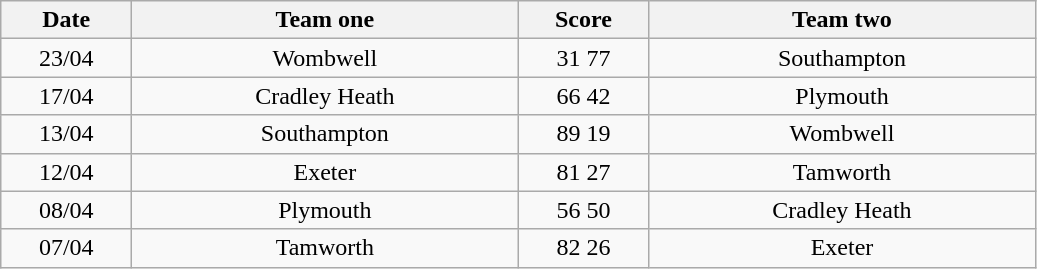<table class="wikitable" style="text-align: center">
<tr>
<th width=80>Date</th>
<th width=250>Team one</th>
<th width=80>Score</th>
<th width=250>Team two</th>
</tr>
<tr>
<td>23/04</td>
<td>Wombwell</td>
<td>31	77</td>
<td>Southampton</td>
</tr>
<tr>
<td>17/04</td>
<td>Cradley Heath</td>
<td>66	42</td>
<td>Plymouth</td>
</tr>
<tr>
<td>13/04</td>
<td>Southampton</td>
<td>89	19</td>
<td>Wombwell</td>
</tr>
<tr>
<td>12/04</td>
<td>Exeter</td>
<td>81	27</td>
<td>Tamworth</td>
</tr>
<tr>
<td>08/04</td>
<td>Plymouth</td>
<td>56	50</td>
<td>Cradley Heath</td>
</tr>
<tr>
<td>07/04</td>
<td>Tamworth</td>
<td>82	26</td>
<td>Exeter</td>
</tr>
</table>
